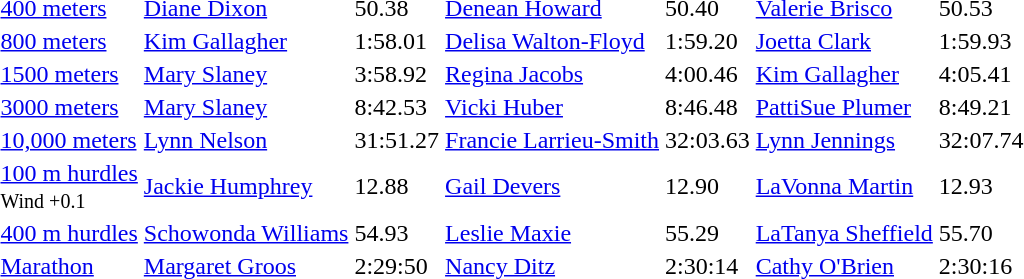<table>
<tr>
<td><a href='#'>400 meters</a></td>
<td><a href='#'>Diane Dixon</a></td>
<td>50.38</td>
<td><a href='#'>Denean Howard</a></td>
<td>50.40</td>
<td><a href='#'>Valerie Brisco</a></td>
<td>50.53</td>
</tr>
<tr>
<td><a href='#'>800 meters</a></td>
<td><a href='#'>Kim Gallagher</a></td>
<td>1:58.01</td>
<td><a href='#'>Delisa Walton-Floyd</a></td>
<td>1:59.20</td>
<td><a href='#'>Joetta Clark</a></td>
<td>1:59.93</td>
</tr>
<tr>
<td><a href='#'>1500 meters</a></td>
<td><a href='#'>Mary Slaney</a></td>
<td>3:58.92</td>
<td><a href='#'>Regina Jacobs</a></td>
<td>4:00.46</td>
<td><a href='#'>Kim Gallagher</a></td>
<td>4:05.41</td>
</tr>
<tr>
<td><a href='#'>3000 meters</a></td>
<td><a href='#'>Mary Slaney</a></td>
<td>8:42.53</td>
<td><a href='#'>Vicki Huber</a></td>
<td>8:46.48</td>
<td><a href='#'>PattiSue Plumer</a></td>
<td>8:49.21</td>
</tr>
<tr>
<td><a href='#'>10,000 meters</a></td>
<td><a href='#'>Lynn Nelson</a></td>
<td>31:51.27</td>
<td><a href='#'>Francie Larrieu-Smith</a></td>
<td>32:03.63</td>
<td><a href='#'>Lynn Jennings</a></td>
<td>32:07.74</td>
</tr>
<tr>
<td><a href='#'>100 m hurdles</a> <br><small>Wind +0.1</small></td>
<td><a href='#'>Jackie Humphrey</a></td>
<td>12.88</td>
<td><a href='#'>Gail Devers</a></td>
<td>12.90</td>
<td><a href='#'>LaVonna Martin</a></td>
<td>12.93</td>
</tr>
<tr>
<td><a href='#'>400 m hurdles</a></td>
<td><a href='#'>Schowonda Williams</a></td>
<td>54.93</td>
<td><a href='#'>Leslie Maxie</a></td>
<td>55.29</td>
<td><a href='#'>LaTanya Sheffield</a></td>
<td>55.70</td>
</tr>
<tr>
<td><a href='#'>Marathon</a></td>
<td><a href='#'>Margaret Groos</a></td>
<td>2:29:50</td>
<td><a href='#'>Nancy Ditz</a></td>
<td>2:30:14</td>
<td><a href='#'>Cathy O'Brien</a></td>
<td>2:30:16</td>
</tr>
</table>
